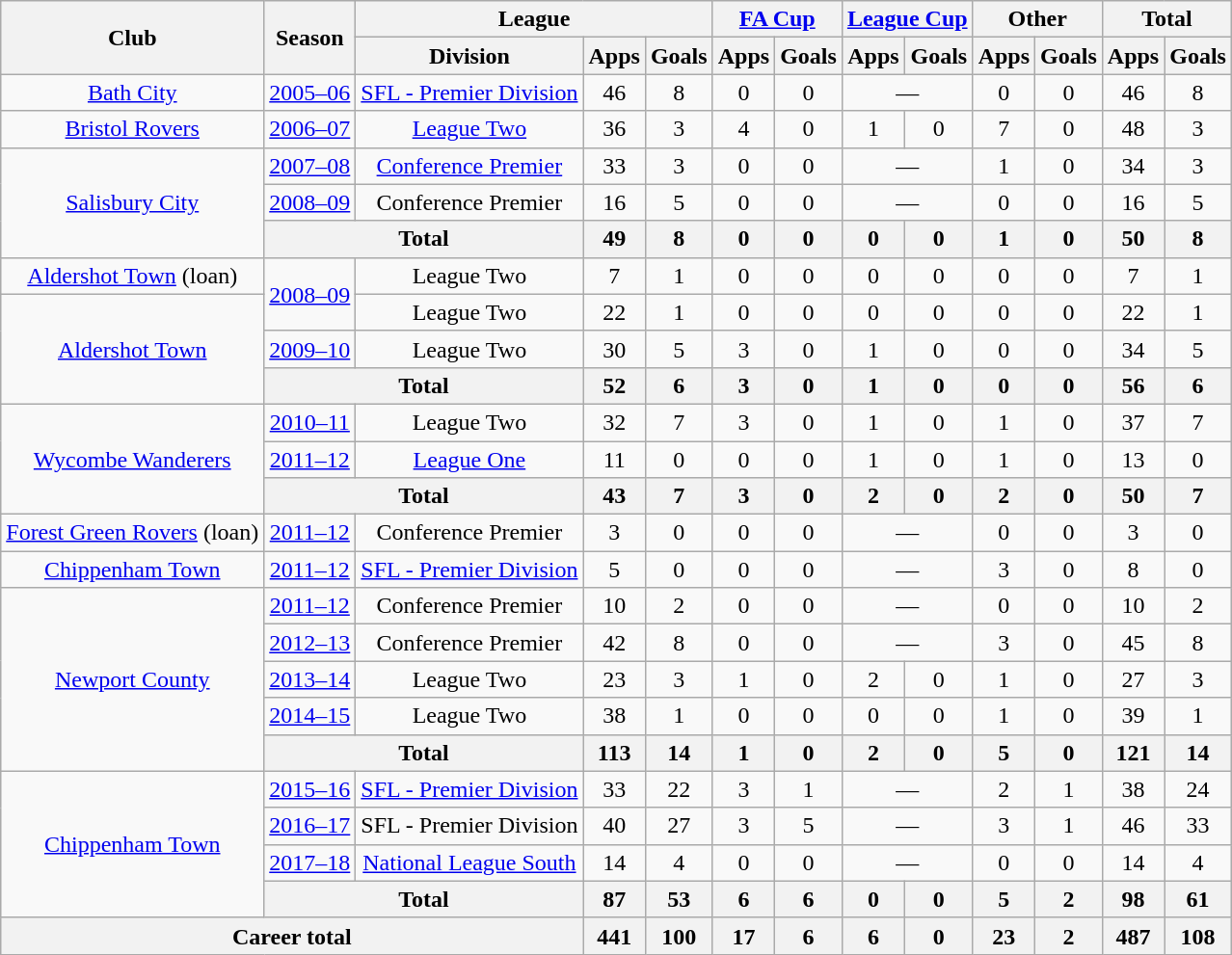<table class="wikitable" style="text-align:center">
<tr>
<th rowspan="2">Club</th>
<th rowspan="2">Season</th>
<th colspan="3">League</th>
<th colspan="2"><a href='#'>FA Cup</a></th>
<th colspan="2"><a href='#'>League Cup</a></th>
<th colspan="2">Other</th>
<th colspan="2">Total</th>
</tr>
<tr>
<th>Division</th>
<th>Apps</th>
<th>Goals</th>
<th>Apps</th>
<th>Goals</th>
<th>Apps</th>
<th>Goals</th>
<th>Apps</th>
<th>Goals</th>
<th>Apps</th>
<th>Goals</th>
</tr>
<tr>
<td><a href='#'>Bath City</a></td>
<td><a href='#'>2005–06</a></td>
<td><a href='#'>SFL - Premier Division</a></td>
<td>46</td>
<td>8</td>
<td>0</td>
<td>0</td>
<td colspan="2">—</td>
<td>0</td>
<td>0</td>
<td>46</td>
<td>8</td>
</tr>
<tr>
<td><a href='#'>Bristol Rovers</a></td>
<td><a href='#'>2006–07</a></td>
<td><a href='#'>League Two</a></td>
<td>36</td>
<td>3</td>
<td>4</td>
<td>0</td>
<td>1</td>
<td>0</td>
<td>7</td>
<td>0</td>
<td>48</td>
<td>3</td>
</tr>
<tr>
<td rowspan="3"><a href='#'>Salisbury City</a></td>
<td><a href='#'>2007–08</a></td>
<td><a href='#'>Conference Premier</a></td>
<td>33</td>
<td>3</td>
<td>0</td>
<td>0</td>
<td colspan="2">—</td>
<td>1</td>
<td>0</td>
<td>34</td>
<td>3</td>
</tr>
<tr>
<td><a href='#'>2008–09</a></td>
<td>Conference Premier</td>
<td>16</td>
<td>5</td>
<td>0</td>
<td>0</td>
<td colspan="2">—</td>
<td>0</td>
<td>0</td>
<td>16</td>
<td>5</td>
</tr>
<tr>
<th colspan="2">Total</th>
<th>49</th>
<th>8</th>
<th>0</th>
<th>0</th>
<th>0</th>
<th>0</th>
<th>1</th>
<th>0</th>
<th>50</th>
<th>8</th>
</tr>
<tr>
<td><a href='#'>Aldershot Town</a> (loan)</td>
<td rowspan="2"><a href='#'>2008–09</a></td>
<td>League Two</td>
<td>7</td>
<td>1</td>
<td>0</td>
<td>0</td>
<td>0</td>
<td>0</td>
<td>0</td>
<td>0</td>
<td>7</td>
<td>1</td>
</tr>
<tr>
<td rowspan="3"><a href='#'>Aldershot Town</a></td>
<td>League Two</td>
<td>22</td>
<td>1</td>
<td>0</td>
<td>0</td>
<td>0</td>
<td>0</td>
<td>0</td>
<td>0</td>
<td>22</td>
<td>1</td>
</tr>
<tr>
<td><a href='#'>2009–10</a></td>
<td>League Two</td>
<td>30</td>
<td>5</td>
<td>3</td>
<td>0</td>
<td>1</td>
<td>0</td>
<td>0</td>
<td>0</td>
<td>34</td>
<td>5</td>
</tr>
<tr>
<th colspan="2">Total</th>
<th>52</th>
<th>6</th>
<th>3</th>
<th>0</th>
<th>1</th>
<th>0</th>
<th>0</th>
<th>0</th>
<th>56</th>
<th>6</th>
</tr>
<tr>
<td rowspan="3"><a href='#'>Wycombe Wanderers</a></td>
<td><a href='#'>2010–11</a></td>
<td>League Two</td>
<td>32</td>
<td>7</td>
<td>3</td>
<td>0</td>
<td>1</td>
<td>0</td>
<td>1</td>
<td>0</td>
<td>37</td>
<td>7</td>
</tr>
<tr>
<td><a href='#'>2011–12</a></td>
<td><a href='#'>League One</a></td>
<td>11</td>
<td>0</td>
<td>0</td>
<td>0</td>
<td>1</td>
<td>0</td>
<td>1</td>
<td>0</td>
<td>13</td>
<td>0</td>
</tr>
<tr>
<th colspan="2">Total</th>
<th>43</th>
<th>7</th>
<th>3</th>
<th>0</th>
<th>2</th>
<th>0</th>
<th>2</th>
<th>0</th>
<th>50</th>
<th>7</th>
</tr>
<tr>
<td><a href='#'>Forest Green Rovers</a> (loan)</td>
<td><a href='#'>2011–12</a></td>
<td>Conference Premier</td>
<td>3</td>
<td>0</td>
<td>0</td>
<td>0</td>
<td colspan="2">—</td>
<td>0</td>
<td>0</td>
<td>3</td>
<td>0</td>
</tr>
<tr>
<td><a href='#'>Chippenham Town</a></td>
<td><a href='#'>2011–12</a></td>
<td><a href='#'>SFL - Premier Division</a></td>
<td>5</td>
<td>0</td>
<td>0</td>
<td>0</td>
<td colspan="2">—</td>
<td>3</td>
<td>0</td>
<td>8</td>
<td>0</td>
</tr>
<tr>
<td rowspan="5"><a href='#'>Newport County</a></td>
<td><a href='#'>2011–12</a></td>
<td>Conference Premier</td>
<td>10</td>
<td>2</td>
<td>0</td>
<td>0</td>
<td colspan="2">—</td>
<td>0</td>
<td>0</td>
<td>10</td>
<td>2</td>
</tr>
<tr>
<td><a href='#'>2012–13</a></td>
<td>Conference Premier</td>
<td>42</td>
<td>8</td>
<td>0</td>
<td>0</td>
<td colspan="2">—</td>
<td>3</td>
<td>0</td>
<td>45</td>
<td>8</td>
</tr>
<tr>
<td><a href='#'>2013–14</a></td>
<td>League Two</td>
<td>23</td>
<td>3</td>
<td>1</td>
<td>0</td>
<td>2</td>
<td>0</td>
<td>1</td>
<td>0</td>
<td>27</td>
<td>3</td>
</tr>
<tr>
<td><a href='#'>2014–15</a></td>
<td>League Two</td>
<td>38</td>
<td>1</td>
<td>0</td>
<td>0</td>
<td>0</td>
<td>0</td>
<td>1</td>
<td>0</td>
<td>39</td>
<td>1</td>
</tr>
<tr>
<th colspan="2">Total</th>
<th>113</th>
<th>14</th>
<th>1</th>
<th>0</th>
<th>2</th>
<th>0</th>
<th>5</th>
<th>0</th>
<th>121</th>
<th>14</th>
</tr>
<tr>
<td rowspan="4"><a href='#'>Chippenham Town</a></td>
<td><a href='#'>2015–16</a></td>
<td><a href='#'>SFL - Premier Division</a></td>
<td>33</td>
<td>22</td>
<td>3</td>
<td>1</td>
<td colspan="2">—</td>
<td>2</td>
<td>1</td>
<td>38</td>
<td>24</td>
</tr>
<tr>
<td><a href='#'>2016–17</a></td>
<td>SFL - Premier Division</td>
<td>40</td>
<td>27</td>
<td>3</td>
<td>5</td>
<td colspan="2">—</td>
<td>3</td>
<td>1</td>
<td>46</td>
<td>33</td>
</tr>
<tr>
<td><a href='#'>2017–18</a></td>
<td><a href='#'>National League South</a></td>
<td>14</td>
<td>4</td>
<td>0</td>
<td>0</td>
<td colspan="2">—</td>
<td>0</td>
<td>0</td>
<td>14</td>
<td>4</td>
</tr>
<tr>
<th colspan="2">Total</th>
<th>87</th>
<th>53</th>
<th>6</th>
<th>6</th>
<th>0</th>
<th>0</th>
<th>5</th>
<th>2</th>
<th>98</th>
<th>61</th>
</tr>
<tr>
<th colspan="3">Career total</th>
<th>441</th>
<th>100</th>
<th>17</th>
<th>6</th>
<th>6</th>
<th>0</th>
<th>23</th>
<th>2</th>
<th>487</th>
<th>108</th>
</tr>
</table>
